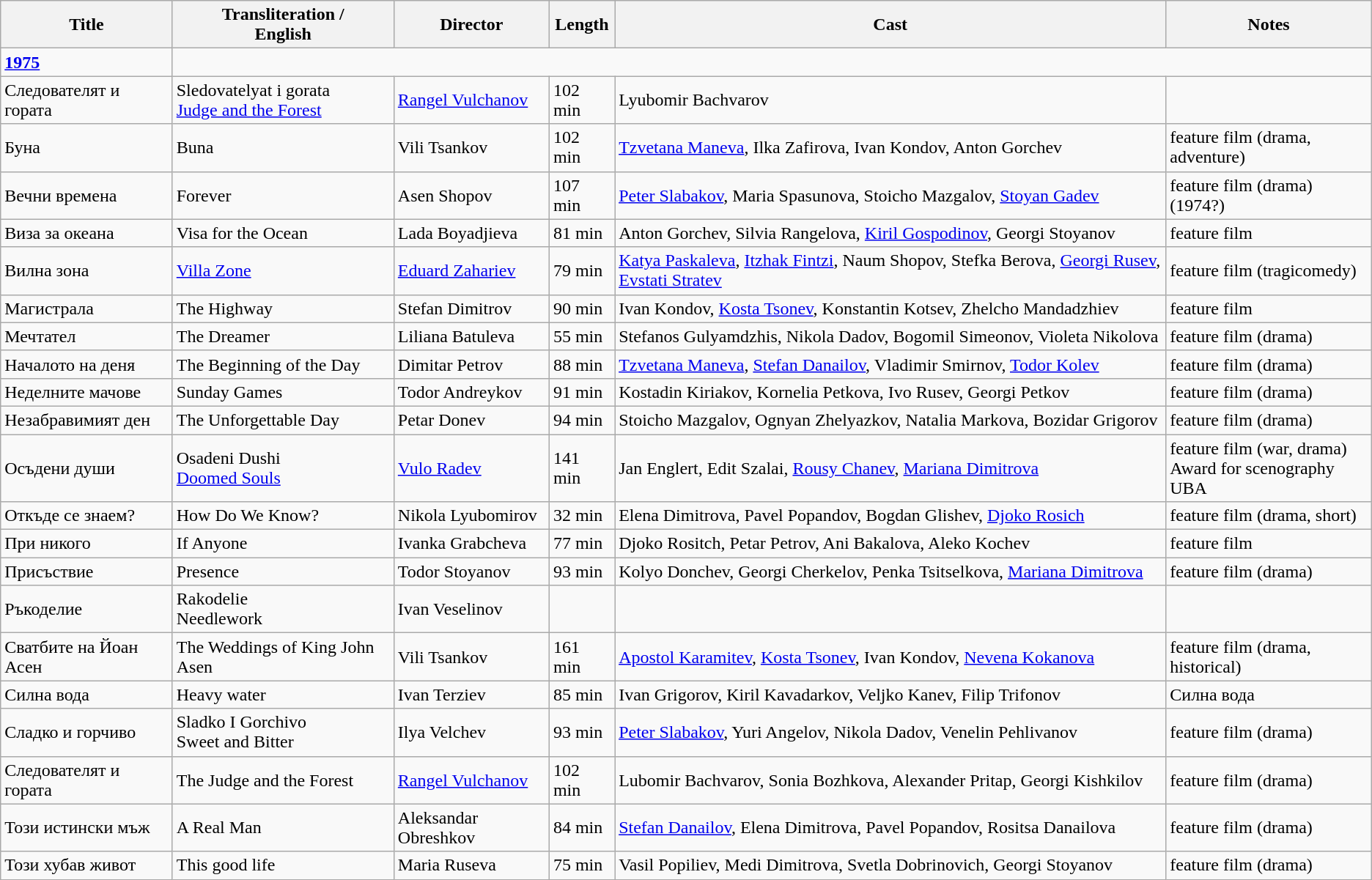<table class="wikitable">
<tr>
<th>Title</th>
<th>Transliteration / <br>English</th>
<th>Director</th>
<th>Length</th>
<th>Cast</th>
<th>Notes</th>
</tr>
<tr>
<td><strong><a href='#'>1975</a></strong></td>
</tr>
<tr>
<td>Следователят и гората</td>
<td>Sledovatelyat i gorata<br><a href='#'>Judge and the Forest</a></td>
<td><a href='#'>Rangel Vulchanov</a></td>
<td>102 min</td>
<td>Lyubomir Bachvarov</td>
<td></td>
</tr>
<tr>
<td>Буна</td>
<td>Buna</td>
<td>Vili Tsankov</td>
<td>102 min</td>
<td><a href='#'>Tzvetana Maneva</a>, Ilka Zafirova, Ivan Kondov, Anton Gorchev</td>
<td>feature film (drama, adventure)</td>
</tr>
<tr>
<td>Вечни времена</td>
<td>Forever</td>
<td>Asen Shopov</td>
<td>107 min</td>
<td><a href='#'>Peter Slabakov</a>, Maria Spasunova, Stoicho Mazgalov, <a href='#'>Stoyan Gadev</a></td>
<td>feature film (drama)<br>(1974?)</td>
</tr>
<tr>
<td>Виза за океана</td>
<td>Visa for the Ocean</td>
<td>Lada Boyadjieva</td>
<td>81 min</td>
<td>Anton Gorchev, Silvia Rangelova, <a href='#'>Kiril Gospodinov</a>, Georgi Stoyanov</td>
<td>feature film</td>
</tr>
<tr>
<td>Вилна зона</td>
<td><a href='#'>Villa Zone</a></td>
<td><a href='#'>Eduard Zahariev</a></td>
<td>79 min</td>
<td><a href='#'>Katya Paskaleva</a>, <a href='#'>Itzhak Fintzi</a>, Naum Shopov, Stefka Berova, <a href='#'>Georgi Rusev</a>, <a href='#'>Evstati Stratev</a></td>
<td>feature film (tragicomedy)</td>
</tr>
<tr>
<td>Магистрала</td>
<td>The Highway</td>
<td>Stefan Dimitrov</td>
<td>90 min</td>
<td>Ivan Kondov, <a href='#'>Kosta Tsonev</a>, Konstantin Kotsev, Zhelcho Mandadzhiev</td>
<td>feature film</td>
</tr>
<tr>
<td>Мечтател</td>
<td>The Dreamer</td>
<td>Liliana Batuleva</td>
<td>55 min</td>
<td>Stefanos Gulyamdzhis, Nikola Dadov, Bogomil Simeonov, Violeta Nikolova</td>
<td>feature film (drama)</td>
</tr>
<tr>
<td>Началото на деня</td>
<td>The Beginning of the Day</td>
<td>Dimitar Petrov</td>
<td>88 min</td>
<td><a href='#'>Tzvetana Maneva</a>, <a href='#'>Stefan Danailov</a>, Vladimir Smirnov, <a href='#'>Todor Kolev</a></td>
<td>feature film (drama)</td>
</tr>
<tr>
<td>Неделните мачове</td>
<td>Sunday Games</td>
<td>Todor Andreykov</td>
<td>91 min</td>
<td>Kostadin Kiriakov, Kornelia Petkova, Ivo Rusev, Georgi Petkov</td>
<td>feature film (drama)</td>
</tr>
<tr>
<td>Незабравимият ден</td>
<td>The Unforgettable Day</td>
<td>Petar Donev</td>
<td>94 min</td>
<td>Stoicho Mazgalov, Ognyan Zhelyazkov, Natalia Markova, Bozidar Grigorov</td>
<td>feature film (drama)</td>
</tr>
<tr>
<td>Осъдени души</td>
<td>Osadeni Dushi<br><a href='#'>Doomed Souls</a></td>
<td><a href='#'>Vulo Radev</a></td>
<td>141 min</td>
<td>Jan Englert, Edit Szalai, <a href='#'>Rousy Chanev</a>, <a href='#'>Mariana Dimitrova</a></td>
<td>feature film (war, drama)<br>Award for scenography UBA</td>
</tr>
<tr>
<td>Откъде се знаем?</td>
<td>How Do We Know?</td>
<td>Nikola Lyubomirov</td>
<td>32 min</td>
<td>Elena Dimitrova, Pavel Popandov, Bogdan Glishev, <a href='#'>Djoko Rosich</a></td>
<td>feature film (drama, short)</td>
</tr>
<tr>
<td>При никого</td>
<td>If Anyone</td>
<td>Ivanka Grabcheva</td>
<td>77 min</td>
<td>Djoko Rositch, Petar Petrov, Ani Bakalova, Aleko Kochev</td>
<td>feature film</td>
</tr>
<tr>
<td>Присъствие</td>
<td>Presence</td>
<td>Todor Stoyanov</td>
<td>93 min</td>
<td>Kolyo Donchev, Georgi Cherkelov, Penka Tsitselkova, <a href='#'>Mariana Dimitrova</a></td>
<td>feature film (drama)</td>
</tr>
<tr>
<td>Ръкоделие</td>
<td>Rakodelie<br>Needlework</td>
<td>Ivan Veselinov</td>
<td></td>
<td></td>
<td></td>
</tr>
<tr>
<td>Сватбите на Йоан Асен</td>
<td>The Weddings of King John Asen</td>
<td>Vili Tsankov</td>
<td>161 min</td>
<td><a href='#'>Apostol Karamitev</a>, <a href='#'>Kosta Tsonev</a>, Ivan Kondov, <a href='#'>Nevena Kokanova</a></td>
<td>feature film (drama, historical)</td>
</tr>
<tr>
<td>Силна вода</td>
<td>Heavy water</td>
<td>Ivan Terziev</td>
<td>85 min</td>
<td>Ivan Grigorov, Kiril Kavadarkov, Veljko Kanev, Filip Trifonov</td>
<td>Силна вода</td>
</tr>
<tr>
<td>Сладко и горчиво</td>
<td>Sladko I Gorchivo<br>Sweet and Bitter</td>
<td>Ilya Velchev</td>
<td>93 min</td>
<td><a href='#'>Peter Slabakov</a>, Yuri Angelov, Nikola Dadov, Venelin Pehlivanov</td>
<td>feature film (drama)</td>
</tr>
<tr>
<td>Следователят и гората</td>
<td>The Judge and the Forest</td>
<td><a href='#'>Rangel Vulchanov</a></td>
<td>102 min</td>
<td>Lubomir Bachvarov, Sonia Bozhkova, Alexander Pritap, Georgi Kishkilov</td>
<td>feature film (drama)</td>
</tr>
<tr>
<td>Този истински мъж</td>
<td>A Real Man</td>
<td>Aleksandar Obreshkov</td>
<td>84 min</td>
<td><a href='#'>Stefan Danailov</a>, Elena Dimitrova, Pavel Popandov, Rositsa Danailova</td>
<td>feature film (drama)</td>
</tr>
<tr>
<td>Този хубав живот</td>
<td>This good life</td>
<td>Maria Ruseva</td>
<td>75 min</td>
<td>Vasil Popiliev, Medi Dimitrova, Svetla Dobrinovich, Georgi Stoyanov</td>
<td>feature film (drama)</td>
</tr>
</table>
